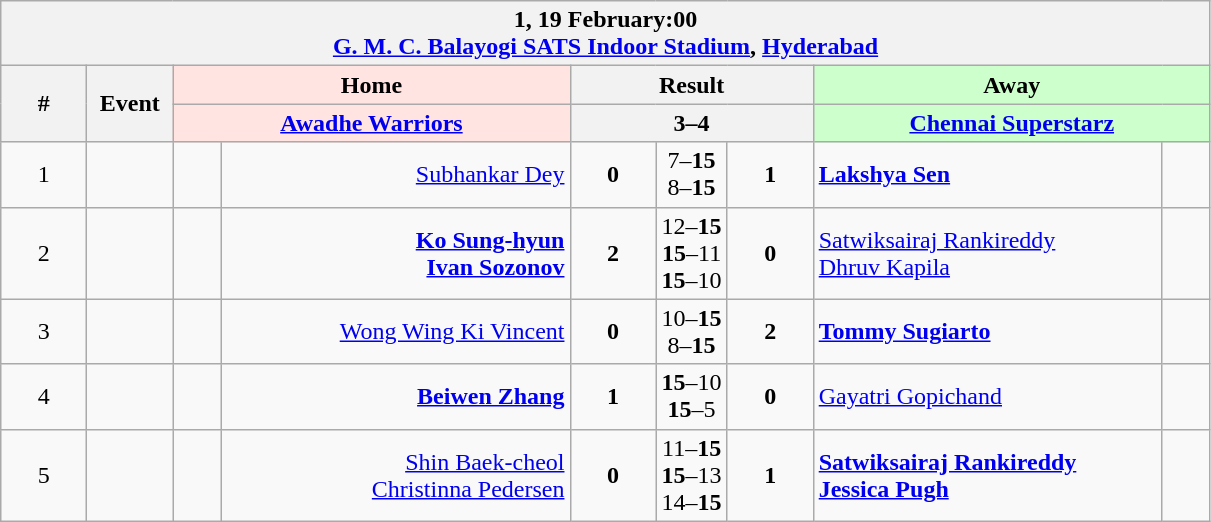<table class="wikitable">
<tr>
<th colspan="9">1, 19 February:00<br><a href='#'>G. M. C. Balayogi SATS Indoor Stadium</a>, <a href='#'>Hyderabad</a></th>
</tr>
<tr>
<th rowspan="2" width="50">#</th>
<th rowspan="2" width="50">Event</th>
<th colspan="2" width="250" style="background-color:#ffe4e1">Home</th>
<th colspan="3" width="150">Result</th>
<th colspan="2" width="250" style="background-color:#ccffcc">Away</th>
</tr>
<tr>
<th colspan="2" style="background-color:#ffe4e1"><a href='#'>Awadhe Warriors</a></th>
<th colspan="3"><strong>3–4</strong></th>
<th colspan="2" style="background-color:#ccffcc"><strong><a href='#'>Chennai Superstarz</a></strong></th>
</tr>
<tr>
<td align="center">1</td>
<td align="center"></td>
<td align="center" width="25"></td>
<td align="right" width="225"><a href='#'>Subhankar Dey</a> </td>
<td align="center" width="50"><strong>0</strong></td>
<td align="center">7–<strong>15</strong><br>8–<strong>15</strong></td>
<td align="center" width="50"><strong>1</strong></td>
<td align="left" width="225"><strong> <a href='#'>Lakshya Sen</a></strong></td>
<td align="center" width="25"></td>
</tr>
<tr>
<td align="center">2</td>
<td align="center"></td>
<td align="center"></td>
<td align="right"><strong> <a href='#'>Ko Sung-hyun</a> </strong><br><strong> <a href='#'>Ivan Sozonov</a> </strong></td>
<td align="center"><strong>2</strong></td>
<td align="center">12–<strong>15</strong><br><strong>15</strong>–11<br><strong>15</strong>–10</td>
<td align="center"><strong>0</strong></td>
<td align="left"> <a href='#'>Satwiksairaj Rankireddy</a><br> <a href='#'>Dhruv Kapila</a></td>
<td align="center"></td>
</tr>
<tr>
<td align="center">3</td>
<td align="center"></td>
<td align="center"></td>
<td align="right"><a href='#'>Wong Wing Ki Vincent</a> </td>
<td align="center"><strong>0</strong></td>
<td align="center">10–<strong>15</strong><br>8–<strong>15</strong></td>
<td align="center"><strong>2</strong></td>
<td align="left"><strong> <a href='#'>Tommy Sugiarto</a></strong></td>
<td align="center"></td>
</tr>
<tr>
<td align="center">4</td>
<td align="center"></td>
<td align="center"></td>
<td align="right"><strong><a href='#'>Beiwen Zhang</a> </strong></td>
<td align="center"><strong>1</strong></td>
<td align="center"><strong>15</strong>–10<br><strong>15</strong>–5</td>
<td align="center"><strong>0</strong></td>
<td align="left"> <a href='#'>Gayatri Gopichand</a></td>
<td align="center"></td>
</tr>
<tr>
<td align="center">5</td>
<td align="center"></td>
<td align="center"></td>
<td align="right"><a href='#'>Shin Baek-cheol</a> <br> <a href='#'>Christinna Pedersen</a> </td>
<td align="center"><strong>0</strong></td>
<td align="center">11–<strong>15</strong><br><strong>15</strong>–13<br>14–<strong>15</strong></td>
<td align="center"><strong>1</strong></td>
<td align="left"><strong> <a href='#'>Satwiksairaj Rankireddy</a><br> <a href='#'>Jessica Pugh</a></strong></td>
<td align="center"></td>
</tr>
</table>
